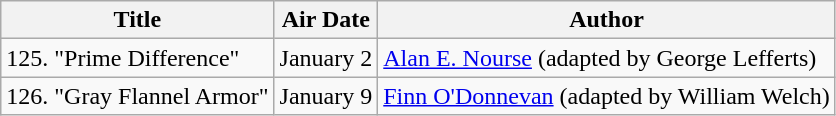<table class="wikitable">
<tr>
<th>Title</th>
<th>Air Date</th>
<th>Author</th>
</tr>
<tr>
<td>125. "Prime Difference"</td>
<td>January 2</td>
<td><a href='#'>Alan E. Nourse</a> (adapted by George Lefferts)</td>
</tr>
<tr>
<td>126. "Gray Flannel Armor"</td>
<td>January 9</td>
<td><a href='#'>Finn O'Donnevan</a> (adapted by William Welch)</td>
</tr>
</table>
